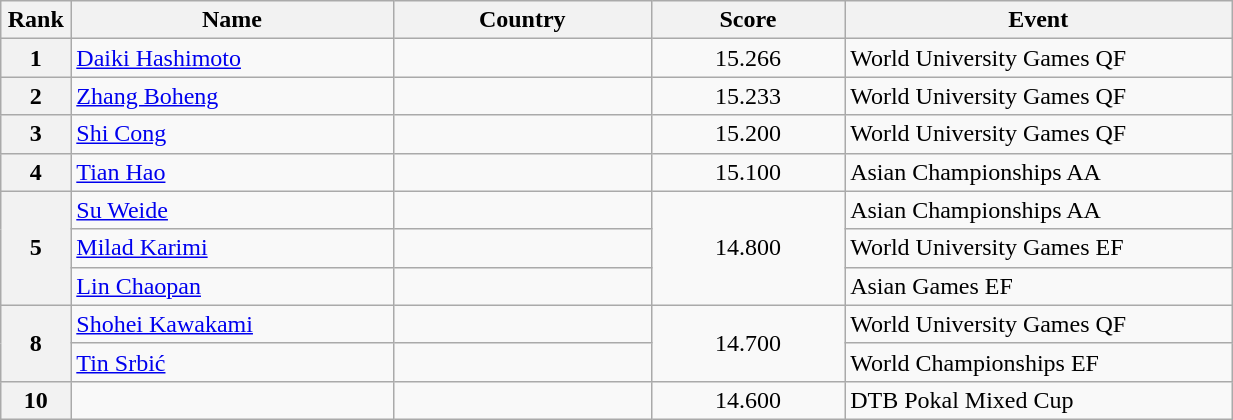<table class="wikitable sortable" style="width:65%;">
<tr>
<th style="text-align:center; width:5%;">Rank</th>
<th style="text-align:center; width:25%;">Name</th>
<th style="text-align:center; width:20%;">Country</th>
<th style="text-align:center; width:15%;">Score</th>
<th style="text-align:center; width:30%;">Event</th>
</tr>
<tr>
<th>1</th>
<td><a href='#'>Daiki Hashimoto</a></td>
<td></td>
<td align="center">15.266</td>
<td>World University Games QF</td>
</tr>
<tr>
<th>2</th>
<td><a href='#'>Zhang Boheng</a></td>
<td></td>
<td align="center">15.233</td>
<td>World University Games QF</td>
</tr>
<tr>
<th>3</th>
<td><a href='#'>Shi Cong</a></td>
<td></td>
<td align="center">15.200</td>
<td>World University Games QF</td>
</tr>
<tr>
<th>4</th>
<td><a href='#'>Tian Hao</a></td>
<td></td>
<td align="center">15.100</td>
<td>Asian Championships AA</td>
</tr>
<tr>
<th rowspan="3">5</th>
<td><a href='#'>Su Weide</a></td>
<td></td>
<td rowspan="3" align="center">14.800</td>
<td>Asian Championships AA</td>
</tr>
<tr>
<td><a href='#'>Milad Karimi</a></td>
<td></td>
<td>World University Games EF</td>
</tr>
<tr>
<td><a href='#'>Lin Chaopan</a></td>
<td></td>
<td>Asian Games EF</td>
</tr>
<tr>
<th rowspan="2">8</th>
<td><a href='#'>Shohei Kawakami</a></td>
<td></td>
<td rowspan="2" align="center">14.700</td>
<td>World University Games QF</td>
</tr>
<tr>
<td><a href='#'>Tin Srbić</a></td>
<td></td>
<td>World Championships EF</td>
</tr>
<tr>
<th>10</th>
<td></td>
<td></td>
<td align="center">14.600</td>
<td>DTB Pokal Mixed Cup</td>
</tr>
</table>
